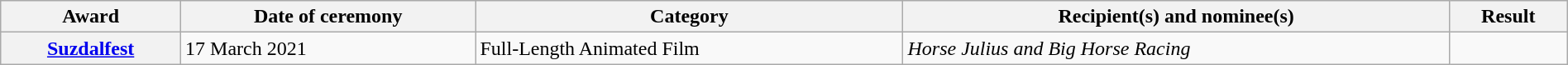<table class="wikitable sortable plainrowheaders" style="width: 100%;">
<tr>
<th scope="col">Award</th>
<th scope="col">Date of ceremony</th>
<th scope="col">Category</th>
<th scope="col">Recipient(s) and nominee(s)</th>
<th scope="col">Result</th>
</tr>
<tr>
<th scope="row"><a href='#'>Suzdalfest</a></th>
<td>17 March 2021</td>
<td>Full-Length Animated Film</td>
<td><em>Horse Julius and Big Horse Racing</em></td>
<td></td>
</tr>
</table>
